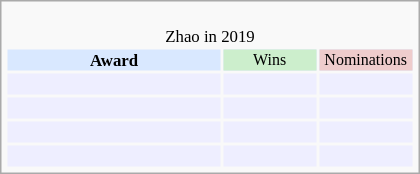<table class="infobox" style="width: 25em; text-align: left; font-size: 70%; vertical-align: middle;">
<tr>
<td colspan="3" style="text-align:center;"><br>Zhao in 2019</td>
</tr>
<tr bgcolor=#D9E8FF style="text-align:center;">
<th style="vertical-align: middle;">Award</th>
<td style="background:#cceecc; font-size:8pt;" width="60px">Wins</td>
<td style="background:#eecccc; font-size:8pt;" width="60px">Nominations</td>
</tr>
<tr bgcolor=#eeeeff>
<td align="center"><br></td>
<td></td>
<td></td>
</tr>
<tr bgcolor=#eeeeff>
<td align="center"><br></td>
<td></td>
<td></td>
</tr>
<tr bgcolor=#eeeeff>
<td align="center"><br></td>
<td></td>
<td></td>
</tr>
<tr bgcolor=#eeeeff>
<td align="center"><br></td>
<td></td>
<td></td>
</tr>
</table>
